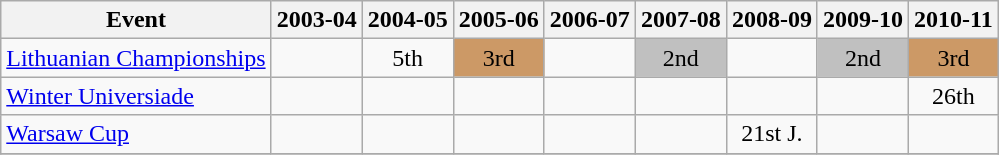<table class="wikitable">
<tr>
<th>Event</th>
<th>2003-04</th>
<th>2004-05</th>
<th>2005-06</th>
<th>2006-07</th>
<th>2007-08</th>
<th>2008-09</th>
<th>2009-10</th>
<th>2010-11</th>
</tr>
<tr>
<td><a href='#'>Lithuanian Championships</a></td>
<td></td>
<td align="center">5th</td>
<td align="center" bgcolor="cc9966">3rd</td>
<td></td>
<td align="center" bgcolor="silver">2nd</td>
<td></td>
<td align="center" bgcolor="silver">2nd</td>
<td align="center" bgcolor="cc9966">3rd</td>
</tr>
<tr>
<td><a href='#'>Winter Universiade</a></td>
<td></td>
<td></td>
<td></td>
<td></td>
<td></td>
<td></td>
<td></td>
<td align="center">26th</td>
</tr>
<tr>
<td><a href='#'>Warsaw Cup</a></td>
<td></td>
<td></td>
<td></td>
<td></td>
<td></td>
<td align="center">21st J.</td>
<td></td>
<td></td>
</tr>
<tr>
</tr>
</table>
